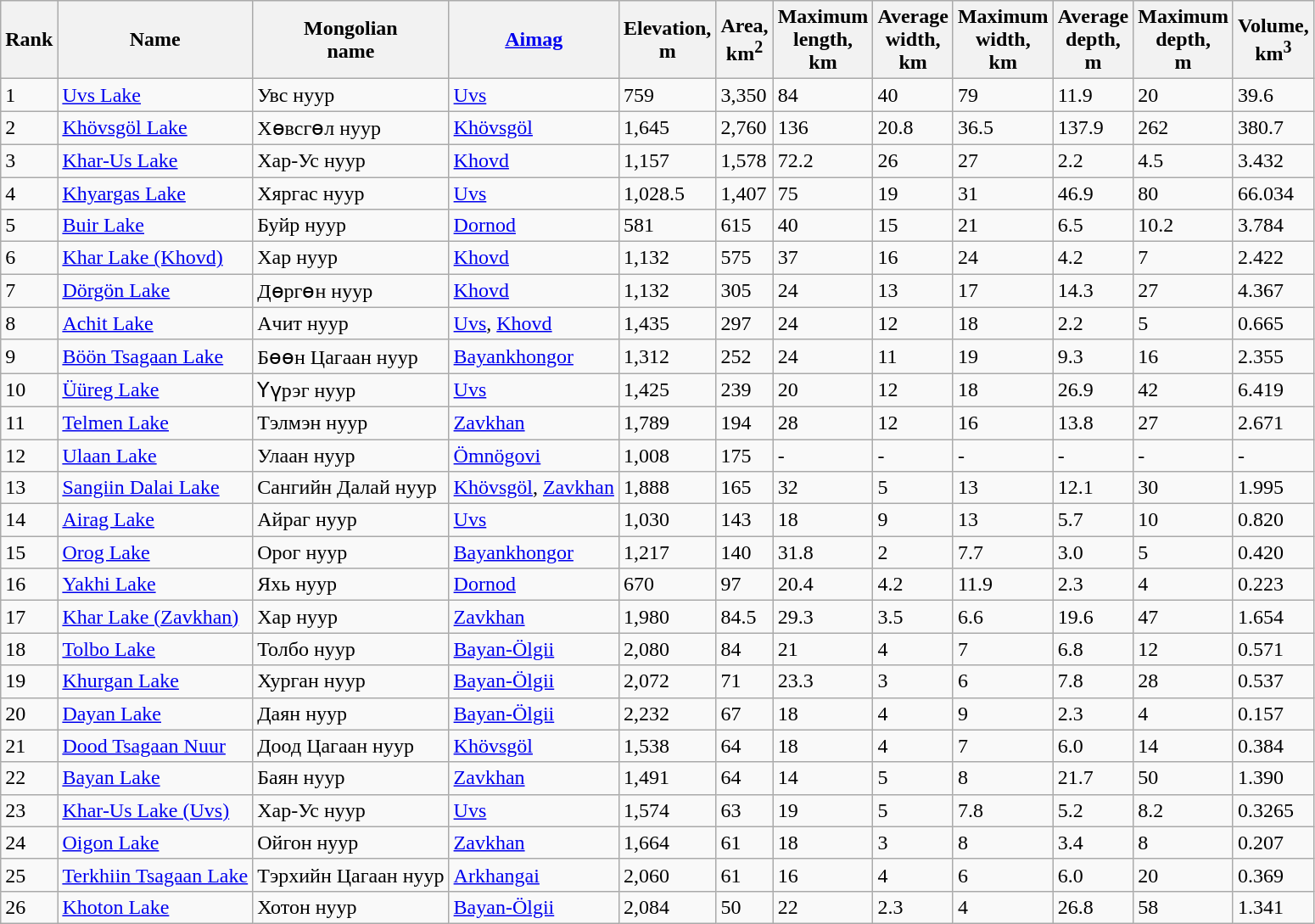<table class="wikitable sortable">
<tr>
<th>Rank</th>
<th>Name</th>
<th>Mongolian<br>name</th>
<th><a href='#'>Aimag</a></th>
<th>Elevation,<br>m</th>
<th>Area,<br>km<sup>2</sup></th>
<th>Maximum<br>length,<br>km</th>
<th>Average<br>width,<br>km</th>
<th>Maximum<br>width,<br>km</th>
<th>Average<br>depth,<br>m</th>
<th>Maximum<br>depth,<br>m</th>
<th>Volume,<br>km<sup>3</sup></th>
</tr>
<tr>
<td>1</td>
<td><a href='#'>Uvs Lake</a></td>
<td>Увс нуур</td>
<td><a href='#'>Uvs</a></td>
<td>759</td>
<td>3,350</td>
<td>84</td>
<td>40</td>
<td>79</td>
<td>11.9</td>
<td>20</td>
<td>39.6</td>
</tr>
<tr>
<td>2</td>
<td><a href='#'>Khövsgöl Lake</a></td>
<td>Хөвсгөл нуур</td>
<td><a href='#'>Khövsgöl</a></td>
<td>1,645</td>
<td>2,760</td>
<td>136</td>
<td>20.8</td>
<td>36.5</td>
<td>137.9</td>
<td>262</td>
<td>380.7</td>
</tr>
<tr>
<td>3</td>
<td><a href='#'>Khar-Us Lake</a></td>
<td>Хар-Ус нуур</td>
<td><a href='#'>Khovd</a></td>
<td>1,157</td>
<td>1,578</td>
<td>72.2</td>
<td>26</td>
<td>27</td>
<td>2.2</td>
<td>4.5</td>
<td>3.432</td>
</tr>
<tr>
<td>4</td>
<td><a href='#'>Khyargas Lake</a></td>
<td>Хяргас нуур</td>
<td><a href='#'>Uvs</a></td>
<td>1,028.5</td>
<td>1,407</td>
<td>75</td>
<td>19</td>
<td>31</td>
<td>46.9</td>
<td>80</td>
<td>66.034</td>
</tr>
<tr>
<td>5</td>
<td><a href='#'>Buir Lake</a></td>
<td>Буйр нуур</td>
<td><a href='#'>Dornod</a></td>
<td>581</td>
<td>615</td>
<td>40</td>
<td>15</td>
<td>21</td>
<td>6.5</td>
<td>10.2</td>
<td>3.784</td>
</tr>
<tr>
<td>6</td>
<td><a href='#'>Khar Lake (Khovd)</a></td>
<td>Хар нуур</td>
<td><a href='#'>Khovd</a></td>
<td>1,132</td>
<td>575</td>
<td>37</td>
<td>16</td>
<td>24</td>
<td>4.2</td>
<td>7</td>
<td>2.422</td>
</tr>
<tr>
<td>7</td>
<td><a href='#'>Dörgön Lake</a></td>
<td>Дөргөн нуур</td>
<td><a href='#'>Khovd</a></td>
<td>1,132</td>
<td>305</td>
<td>24</td>
<td>13</td>
<td>17</td>
<td>14.3</td>
<td>27</td>
<td>4.367</td>
</tr>
<tr>
<td>8</td>
<td><a href='#'>Achit Lake</a></td>
<td>Ачит нуур</td>
<td><a href='#'>Uvs</a>, <a href='#'>Khovd</a></td>
<td>1,435</td>
<td>297</td>
<td>24</td>
<td>12</td>
<td>18</td>
<td>2.2</td>
<td>5</td>
<td>0.665</td>
</tr>
<tr>
<td>9</td>
<td><a href='#'>Böön Tsagaan Lake</a></td>
<td>Бөөн Цагаан нуур</td>
<td><a href='#'>Bayankhongor</a></td>
<td>1,312</td>
<td>252</td>
<td>24</td>
<td>11</td>
<td>19</td>
<td>9.3</td>
<td>16</td>
<td>2.355</td>
</tr>
<tr>
<td>10</td>
<td><a href='#'>Üüreg Lake</a></td>
<td>Үүрэг нуур</td>
<td><a href='#'>Uvs</a></td>
<td>1,425</td>
<td>239</td>
<td>20</td>
<td>12</td>
<td>18</td>
<td>26.9</td>
<td>42</td>
<td>6.419</td>
</tr>
<tr>
<td>11</td>
<td><a href='#'>Telmen Lake</a></td>
<td>Тэлмэн нуур</td>
<td><a href='#'>Zavkhan</a></td>
<td>1,789</td>
<td>194</td>
<td>28</td>
<td>12</td>
<td>16</td>
<td>13.8</td>
<td>27</td>
<td>2.671</td>
</tr>
<tr>
<td>12</td>
<td><a href='#'>Ulaan Lake</a></td>
<td>Улаан нуур</td>
<td><a href='#'>Ömnögovi</a></td>
<td>1,008</td>
<td>175</td>
<td>-</td>
<td>-</td>
<td>-</td>
<td>-</td>
<td>-</td>
<td>-</td>
</tr>
<tr>
<td>13</td>
<td><a href='#'>Sangiin Dalai Lake</a></td>
<td>Сангийн Далай нуур</td>
<td><a href='#'>Khövsgöl</a>, <a href='#'>Zavkhan</a></td>
<td>1,888</td>
<td>165</td>
<td>32</td>
<td>5</td>
<td>13</td>
<td>12.1</td>
<td>30</td>
<td>1.995</td>
</tr>
<tr>
<td>14</td>
<td><a href='#'>Airag Lake</a></td>
<td>Айраг нуур</td>
<td><a href='#'>Uvs</a></td>
<td>1,030</td>
<td>143</td>
<td>18</td>
<td>9</td>
<td>13</td>
<td>5.7</td>
<td>10</td>
<td>0.820</td>
</tr>
<tr>
<td>15</td>
<td><a href='#'>Orog Lake</a></td>
<td>Орог нуур</td>
<td><a href='#'>Bayankhongor</a></td>
<td>1,217</td>
<td>140</td>
<td>31.8</td>
<td>2</td>
<td>7.7</td>
<td>3.0</td>
<td>5</td>
<td>0.420</td>
</tr>
<tr>
<td>16</td>
<td><a href='#'>Yakhi Lake</a></td>
<td>Яхь нуур</td>
<td><a href='#'>Dornod</a></td>
<td>670</td>
<td>97</td>
<td>20.4</td>
<td>4.2</td>
<td>11.9</td>
<td>2.3</td>
<td>4</td>
<td>0.223</td>
</tr>
<tr>
<td>17</td>
<td><a href='#'>Khar Lake (Zavkhan)</a></td>
<td>Хар нуур</td>
<td><a href='#'>Zavkhan</a></td>
<td>1,980</td>
<td>84.5</td>
<td>29.3</td>
<td>3.5</td>
<td>6.6</td>
<td>19.6</td>
<td>47</td>
<td>1.654</td>
</tr>
<tr>
<td>18</td>
<td><a href='#'>Tolbo Lake</a></td>
<td>Толбо нуур</td>
<td><a href='#'>Bayan-Ölgii</a></td>
<td>2,080</td>
<td>84</td>
<td>21</td>
<td>4</td>
<td>7</td>
<td>6.8</td>
<td>12</td>
<td>0.571</td>
</tr>
<tr>
<td>19</td>
<td><a href='#'>Khurgan Lake</a></td>
<td>Хурган нуур</td>
<td><a href='#'>Bayan-Ölgii</a></td>
<td>2,072</td>
<td>71</td>
<td>23.3</td>
<td>3</td>
<td>6</td>
<td>7.8</td>
<td>28</td>
<td>0.537</td>
</tr>
<tr>
<td>20</td>
<td><a href='#'>Dayan Lake</a></td>
<td>Даян нуур</td>
<td><a href='#'>Bayan-Ölgii</a></td>
<td>2,232</td>
<td>67</td>
<td>18</td>
<td>4</td>
<td>9</td>
<td>2.3</td>
<td>4</td>
<td>0.157</td>
</tr>
<tr>
<td>21</td>
<td><a href='#'>Dood Tsagaan Nuur</a></td>
<td>Доод Цагаан нуур</td>
<td><a href='#'>Khövsgöl</a></td>
<td>1,538</td>
<td>64</td>
<td>18</td>
<td>4</td>
<td>7</td>
<td>6.0</td>
<td>14</td>
<td>0.384</td>
</tr>
<tr>
<td>22</td>
<td><a href='#'>Bayan Lake</a></td>
<td>Баян нуур</td>
<td><a href='#'>Zavkhan</a></td>
<td>1,491</td>
<td>64</td>
<td>14</td>
<td>5</td>
<td>8</td>
<td>21.7</td>
<td>50</td>
<td>1.390</td>
</tr>
<tr>
<td>23</td>
<td><a href='#'>Khar-Us Lake (Uvs)</a></td>
<td>Хар-Ус нуур</td>
<td><a href='#'>Uvs</a></td>
<td>1,574</td>
<td>63</td>
<td>19</td>
<td>5</td>
<td>7.8</td>
<td>5.2</td>
<td>8.2</td>
<td>0.3265</td>
</tr>
<tr>
<td>24</td>
<td><a href='#'>Oigon Lake</a></td>
<td>Ойгон нуур</td>
<td><a href='#'>Zavkhan</a></td>
<td>1,664</td>
<td>61</td>
<td>18</td>
<td>3</td>
<td>8</td>
<td>3.4</td>
<td>8</td>
<td>0.207</td>
</tr>
<tr>
<td>25</td>
<td><a href='#'>Terkhiin Tsagaan Lake</a></td>
<td>Тэрхийн Цагаан нуур</td>
<td><a href='#'>Arkhangai</a></td>
<td>2,060</td>
<td>61</td>
<td>16</td>
<td>4</td>
<td>6</td>
<td>6.0</td>
<td>20</td>
<td>0.369</td>
</tr>
<tr>
<td>26</td>
<td><a href='#'>Khoton Lake</a></td>
<td>Хотон нуур</td>
<td><a href='#'>Bayan-Ölgii</a></td>
<td>2,084</td>
<td>50</td>
<td>22</td>
<td>2.3</td>
<td>4</td>
<td>26.8</td>
<td>58</td>
<td>1.341</td>
</tr>
</table>
